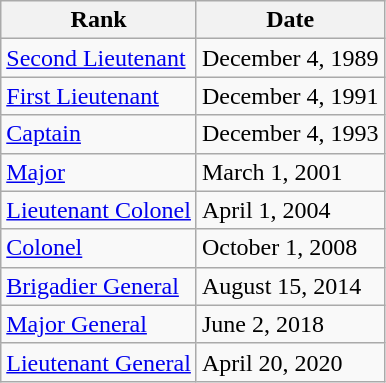<table class="wikitable">
<tr>
<th>Rank</th>
<th>Date</th>
</tr>
<tr>
<td> <a href='#'>Second Lieutenant</a></td>
<td>December 4, 1989</td>
</tr>
<tr>
<td> <a href='#'>First Lieutenant</a></td>
<td>December 4, 1991</td>
</tr>
<tr>
<td> <a href='#'>Captain</a></td>
<td>December 4, 1993</td>
</tr>
<tr>
<td> <a href='#'>Major</a></td>
<td>March 1, 2001</td>
</tr>
<tr>
<td> <a href='#'>Lieutenant Colonel</a></td>
<td>April 1, 2004</td>
</tr>
<tr>
<td> <a href='#'>Colonel</a></td>
<td>October 1, 2008</td>
</tr>
<tr>
<td> <a href='#'>Brigadier General</a></td>
<td>August 15, 2014</td>
</tr>
<tr>
<td> <a href='#'>Major General</a></td>
<td>June 2, 2018</td>
</tr>
<tr>
<td> <a href='#'>Lieutenant General</a></td>
<td>April 20, 2020</td>
</tr>
</table>
